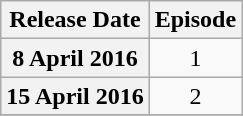<table class=wikitable style="text-align:center">
<tr>
<th>Release Date</th>
<th>Episode</th>
</tr>
<tr>
<th>8 April 2016</th>
<td>1</td>
</tr>
<tr>
<th>15 April 2016</th>
<td>2</td>
</tr>
<tr>
</tr>
</table>
